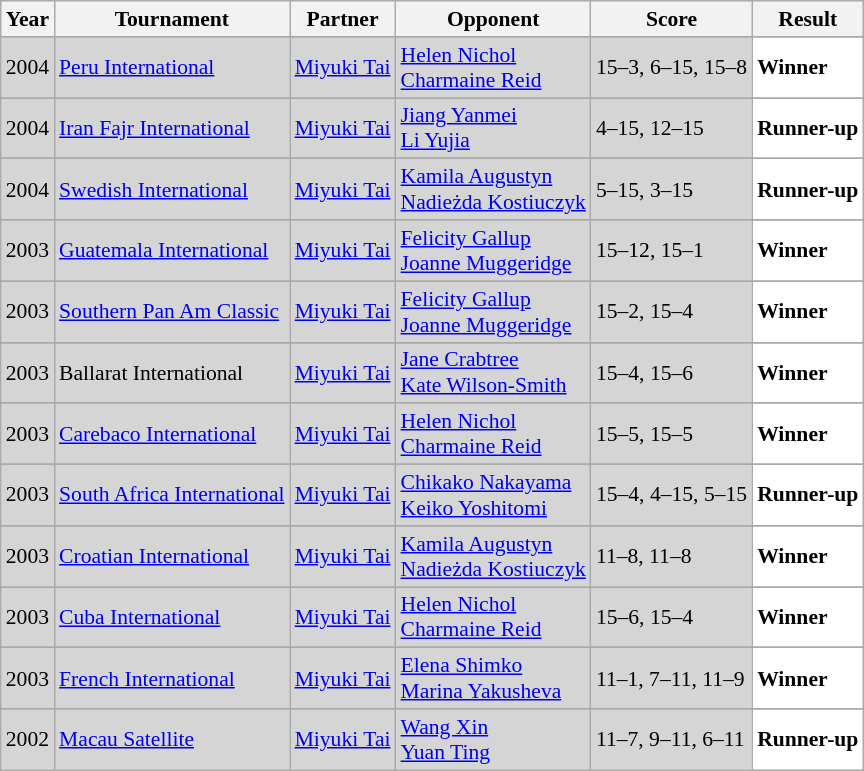<table class="sortable wikitable" style="font-size: 90%;">
<tr>
<th>Year</th>
<th>Tournament</th>
<th>Partner</th>
<th>Opponent</th>
<th>Score</th>
<th>Result</th>
</tr>
<tr>
</tr>
<tr style="background:#D5D5D5">
<td align="center">2004</td>
<td align="left"><a href='#'>Peru International</a></td>
<td align="left"> <a href='#'>Miyuki Tai</a></td>
<td align="left"> <a href='#'>Helen Nichol</a> <br>  <a href='#'>Charmaine Reid</a></td>
<td align="left">15–3, 6–15, 15–8</td>
<td style="text-align:left; background:white"> <strong>Winner</strong></td>
</tr>
<tr>
</tr>
<tr style="background:#D5D5D5">
<td align="center">2004</td>
<td align="left"><a href='#'>Iran Fajr International</a></td>
<td align="left"> <a href='#'>Miyuki Tai</a></td>
<td align="left"> <a href='#'>Jiang Yanmei</a> <br>  <a href='#'>Li Yujia</a></td>
<td align="left">4–15, 12–15</td>
<td style="text-align:left; background:white"> <strong>Runner-up</strong></td>
</tr>
<tr>
</tr>
<tr style="background:#D5D5D5">
<td align="center">2004</td>
<td align="left"><a href='#'>Swedish International</a></td>
<td align="left"> <a href='#'>Miyuki Tai</a></td>
<td align="left"> <a href='#'>Kamila Augustyn</a> <br>  <a href='#'>Nadieżda Kostiuczyk</a></td>
<td align="left">5–15, 3–15</td>
<td style="text-align:left; background:white"> <strong>Runner-up</strong></td>
</tr>
<tr>
</tr>
<tr style="background:#D5D5D5">
<td align="center">2003</td>
<td align="left"><a href='#'>Guatemala International</a></td>
<td align="left"> <a href='#'>Miyuki Tai</a></td>
<td align="left"> <a href='#'>Felicity Gallup</a> <br>  <a href='#'>Joanne Muggeridge</a></td>
<td align="left">15–12, 15–1</td>
<td style="text-align:left; background:white"> <strong>Winner</strong></td>
</tr>
<tr>
</tr>
<tr style="background:#D5D5D5">
<td align="center">2003</td>
<td align="left"><a href='#'>Southern Pan Am Classic</a></td>
<td align="left"> <a href='#'>Miyuki Tai</a></td>
<td align="left"> <a href='#'>Felicity Gallup</a> <br>  <a href='#'>Joanne Muggeridge</a></td>
<td align="left">15–2, 15–4</td>
<td style="text-align:left; background:white"> <strong>Winner</strong></td>
</tr>
<tr>
</tr>
<tr style="background:#D5D5D5">
<td align="center">2003</td>
<td align="left">Ballarat International</td>
<td align="left"> <a href='#'>Miyuki Tai</a></td>
<td align="left"> <a href='#'>Jane Crabtree</a> <br>  <a href='#'>Kate Wilson-Smith</a></td>
<td align="left">15–4, 15–6</td>
<td style="text-align:left; background:white"> <strong>Winner</strong></td>
</tr>
<tr>
</tr>
<tr style="background:#D5D5D5">
<td align="center">2003</td>
<td align="left"><a href='#'>Carebaco International</a></td>
<td align="left"> <a href='#'>Miyuki Tai</a></td>
<td align="left"> <a href='#'>Helen Nichol</a> <br>  <a href='#'>Charmaine Reid</a></td>
<td align="left">15–5, 15–5</td>
<td style="text-align:left; background:white"> <strong>Winner</strong></td>
</tr>
<tr>
</tr>
<tr style="background:#D5D5D5">
<td align="center">2003</td>
<td align="left"><a href='#'>South Africa International</a></td>
<td align="left"> <a href='#'>Miyuki Tai</a></td>
<td align="left"> <a href='#'>Chikako Nakayama</a> <br>  <a href='#'>Keiko Yoshitomi</a></td>
<td align="left">15–4, 4–15, 5–15</td>
<td style="text-align:left; background:white"> <strong>Runner-up</strong></td>
</tr>
<tr>
</tr>
<tr style="background:#D5D5D5">
<td align="center">2003</td>
<td align="left"><a href='#'>Croatian International</a></td>
<td align="left"> <a href='#'>Miyuki Tai</a></td>
<td align="left"> <a href='#'>Kamila Augustyn</a> <br>  <a href='#'>Nadieżda Kostiuczyk</a></td>
<td align="left">11–8, 11–8</td>
<td style="text-align:left; background:white"> <strong>Winner</strong></td>
</tr>
<tr>
</tr>
<tr style="background:#D5D5D5">
<td align="center">2003</td>
<td align="left"><a href='#'>Cuba International</a></td>
<td align="left"> <a href='#'>Miyuki Tai</a></td>
<td align="left"> <a href='#'>Helen Nichol</a> <br>  <a href='#'>Charmaine Reid</a></td>
<td align="left">15–6, 15–4</td>
<td style="text-align:left; background:white"> <strong>Winner</strong></td>
</tr>
<tr>
</tr>
<tr style="background:#D5D5D5">
<td align="center">2003</td>
<td align="left"><a href='#'>French International</a></td>
<td align="left"> <a href='#'>Miyuki Tai</a></td>
<td align="left"> <a href='#'>Elena Shimko</a> <br>  <a href='#'>Marina Yakusheva</a></td>
<td align="left">11–1, 7–11, 11–9</td>
<td style="text-align:left; background:white"> <strong>Winner</strong></td>
</tr>
<tr>
</tr>
<tr style="background:#D5D5D5">
<td align="center">2002</td>
<td align="left"><a href='#'>Macau Satellite</a></td>
<td align="left"> <a href='#'>Miyuki Tai</a></td>
<td align="left"> <a href='#'>Wang Xin</a> <br>  <a href='#'>Yuan Ting</a></td>
<td align="left">11–7, 9–11, 6–11</td>
<td style="text-align:left; background:white"> <strong>Runner-up</strong></td>
</tr>
</table>
